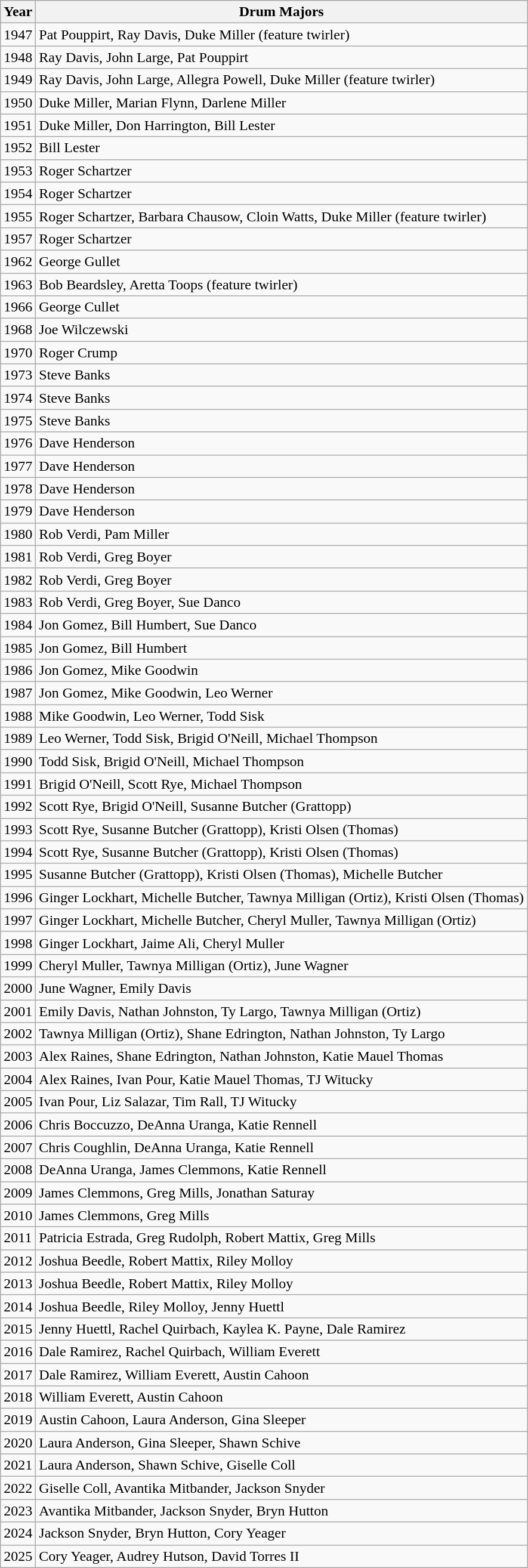<table class="wikitable">
<tr>
<th>Year</th>
<th>Drum Majors</th>
</tr>
<tr>
<td>1947</td>
<td>Pat Pouppirt, Ray Davis, Duke Miller (feature twirler)</td>
</tr>
<tr>
<td>1948</td>
<td>Ray Davis, John Large, Pat Pouppirt</td>
</tr>
<tr>
<td>1949</td>
<td>Ray Davis, John Large, Allegra Powell, Duke Miller (feature twirler)</td>
</tr>
<tr>
<td>1950</td>
<td>Duke Miller, Marian Flynn, Darlene Miller</td>
</tr>
<tr>
<td>1951</td>
<td>Duke Miller, Don Harrington, Bill Lester</td>
</tr>
<tr>
<td>1952</td>
<td>Bill Lester</td>
</tr>
<tr>
<td>1953</td>
<td>Roger Schartzer</td>
</tr>
<tr>
<td>1954</td>
<td>Roger Schartzer</td>
</tr>
<tr>
<td>1955</td>
<td>Roger Schartzer, Barbara Chausow, Cloin Watts, Duke Miller (feature twirler)</td>
</tr>
<tr>
<td>1957</td>
<td>Roger Schartzer</td>
</tr>
<tr>
<td>1962</td>
<td>George Gullet</td>
</tr>
<tr>
<td>1963</td>
<td>Bob Beardsley, Aretta Toops (feature twirler)</td>
</tr>
<tr>
<td>1966</td>
<td>George Cullet</td>
</tr>
<tr>
<td>1968</td>
<td>Joe Wilczewski</td>
</tr>
<tr>
<td>1970</td>
<td>Roger Crump</td>
</tr>
<tr>
<td>1973</td>
<td>Steve Banks</td>
</tr>
<tr>
<td>1974</td>
<td>Steve Banks</td>
</tr>
<tr>
<td>1975</td>
<td>Steve Banks</td>
</tr>
<tr>
<td>1976</td>
<td>Dave Henderson</td>
</tr>
<tr>
<td>1977</td>
<td>Dave Henderson</td>
</tr>
<tr>
<td>1978</td>
<td>Dave Henderson</td>
</tr>
<tr>
<td>1979</td>
<td>Dave Henderson</td>
</tr>
<tr>
<td>1980</td>
<td>Rob Verdi, Pam Miller</td>
</tr>
<tr>
<td>1981</td>
<td>Rob Verdi, Greg Boyer</td>
</tr>
<tr>
<td>1982</td>
<td>Rob Verdi, Greg Boyer</td>
</tr>
<tr>
<td>1983</td>
<td>Rob Verdi, Greg Boyer, Sue Danco</td>
</tr>
<tr>
<td>1984</td>
<td>Jon Gomez, Bill Humbert, Sue Danco</td>
</tr>
<tr>
<td>1985</td>
<td>Jon Gomez, Bill Humbert</td>
</tr>
<tr>
<td>1986</td>
<td>Jon Gomez, Mike Goodwin</td>
</tr>
<tr>
<td>1987</td>
<td>Jon Gomez, Mike Goodwin, Leo Werner</td>
</tr>
<tr>
<td>1988</td>
<td>Mike Goodwin, Leo Werner, Todd Sisk</td>
</tr>
<tr>
<td>1989</td>
<td>Leo Werner, Todd Sisk, Brigid O'Neill, Michael Thompson</td>
</tr>
<tr>
<td>1990</td>
<td>Todd Sisk, Brigid O'Neill, Michael Thompson</td>
</tr>
<tr>
<td>1991</td>
<td>Brigid O'Neill, Scott Rye, Michael Thompson</td>
</tr>
<tr>
<td>1992</td>
<td>Scott Rye, Brigid O'Neill, Susanne Butcher (Grattopp)</td>
</tr>
<tr>
<td>1993</td>
<td>Scott Rye, Susanne Butcher (Grattopp), Kristi Olsen (Thomas)</td>
</tr>
<tr>
<td>1994</td>
<td>Scott Rye, Susanne Butcher (Grattopp), Kristi Olsen (Thomas)</td>
</tr>
<tr>
<td>1995</td>
<td>Susanne Butcher (Grattopp), Kristi Olsen (Thomas), Michelle Butcher</td>
</tr>
<tr>
<td>1996</td>
<td>Ginger Lockhart, Michelle Butcher, Tawnya Milligan (Ortiz), Kristi Olsen (Thomas)</td>
</tr>
<tr>
<td>1997</td>
<td>Ginger Lockhart, Michelle Butcher, Cheryl Muller, Tawnya Milligan (Ortiz)</td>
</tr>
<tr>
<td>1998</td>
<td>Ginger Lockhart, Jaime Ali, Cheryl Muller</td>
</tr>
<tr>
<td>1999</td>
<td>Cheryl Muller, Tawnya Milligan (Ortiz), June Wagner</td>
</tr>
<tr>
<td>2000</td>
<td>June Wagner, Emily Davis</td>
</tr>
<tr>
<td>2001</td>
<td>Emily Davis, Nathan Johnston, Ty Largo, Tawnya Milligan (Ortiz)</td>
</tr>
<tr>
<td>2002</td>
<td>Tawnya Milligan (Ortiz), Shane Edrington, Nathan Johnston, Ty Largo</td>
</tr>
<tr>
<td>2003</td>
<td>Alex Raines, Shane Edrington, Nathan Johnston, Katie Mauel Thomas</td>
</tr>
<tr>
<td>2004</td>
<td>Alex Raines, Ivan Pour, Katie Mauel Thomas, TJ Witucky</td>
</tr>
<tr>
<td>2005</td>
<td>Ivan Pour, Liz Salazar, Tim Rall, TJ Witucky</td>
</tr>
<tr>
<td>2006</td>
<td>Chris Boccuzzo, DeAnna Uranga, Katie Rennell</td>
</tr>
<tr>
<td>2007</td>
<td>Chris Coughlin, DeAnna Uranga, Katie Rennell</td>
</tr>
<tr>
<td>2008</td>
<td>DeAnna Uranga, James Clemmons, Katie Rennell</td>
</tr>
<tr>
<td>2009</td>
<td>James Clemmons, Greg Mills, Jonathan Saturay</td>
</tr>
<tr>
<td>2010</td>
<td>James Clemmons, Greg Mills</td>
</tr>
<tr>
<td>2011</td>
<td>Patricia Estrada, Greg Rudolph, Robert Mattix, Greg Mills</td>
</tr>
<tr>
<td>2012</td>
<td>Joshua Beedle, Robert Mattix, Riley Molloy</td>
</tr>
<tr>
<td>2013</td>
<td>Joshua Beedle, Robert Mattix, Riley Molloy</td>
</tr>
<tr>
<td>2014</td>
<td>Joshua Beedle, Riley Molloy, Jenny Huettl</td>
</tr>
<tr>
<td>2015</td>
<td>Jenny Huettl, Rachel Quirbach, Kaylea K. Payne, Dale Ramirez</td>
</tr>
<tr>
<td>2016</td>
<td>Dale Ramirez, Rachel Quirbach, William Everett</td>
</tr>
<tr>
<td>2017</td>
<td>Dale Ramirez, William Everett, Austin Cahoon</td>
</tr>
<tr>
<td>2018</td>
<td>William Everett, Austin Cahoon</td>
</tr>
<tr>
<td>2019</td>
<td>Austin Cahoon, Laura Anderson, Gina Sleeper</td>
</tr>
<tr>
<td>2020</td>
<td>Laura Anderson, Gina Sleeper, Shawn Schive</td>
</tr>
<tr>
<td>2021</td>
<td>Laura Anderson, Shawn Schive, Giselle Coll</td>
</tr>
<tr>
<td>2022</td>
<td>Giselle Coll, Avantika	Mitbander, Jackson Snyder</td>
</tr>
<tr>
<td>2023</td>
<td>Avantika Mitbander, Jackson Snyder, Bryn Hutton</td>
</tr>
<tr>
<td>2024</td>
<td>Jackson Snyder, Bryn Hutton, Cory Yeager</td>
</tr>
<tr>
<td>2025</td>
<td>Cory Yeager, Audrey Hutson, David Torres II</td>
</tr>
</table>
